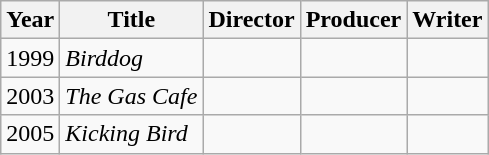<table class="wikitable">
<tr>
<th>Year</th>
<th>Title</th>
<th>Director</th>
<th>Producer</th>
<th>Writer</th>
</tr>
<tr>
<td>1999</td>
<td><em>Birddog</em></td>
<td></td>
<td></td>
<td></td>
</tr>
<tr>
<td>2003</td>
<td><em>The Gas Cafe </em></td>
<td></td>
<td></td>
<td></td>
</tr>
<tr>
<td>2005</td>
<td><em>Kicking Bird</em></td>
<td></td>
<td></td>
<td></td>
</tr>
</table>
